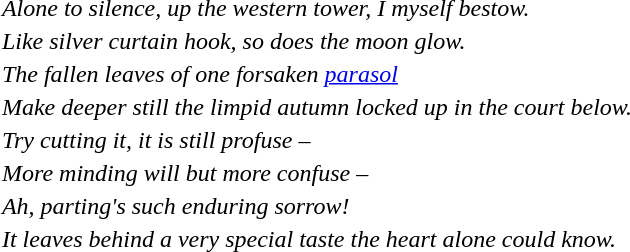<table style="margin:1em auto;">
<tr>
<td></td>
<td><em>Alone to silence, up the western tower, I myself bestow.</em></td>
</tr>
<tr>
<td></td>
<td><em>Like silver curtain hook, so does the moon glow.</em></td>
</tr>
<tr>
<td></td>
<td><em>The fallen leaves of one forsaken <a href='#'>parasol</a></em></td>
</tr>
<tr>
<td></td>
<td><em>Make deeper still the limpid autumn locked up in the court below.</em></td>
</tr>
<tr>
<td></td>
<td><em>Try cutting it, it is still profuse –</em></td>
</tr>
<tr>
<td></td>
<td><em>More minding will but more confuse –</em></td>
</tr>
<tr>
<td></td>
<td><em>Ah, parting's such enduring sorrow!</em></td>
</tr>
<tr>
<td class="nowrap"></td>
<td><em>It leaves behind a very special taste the heart alone could know.</em></td>
</tr>
</table>
